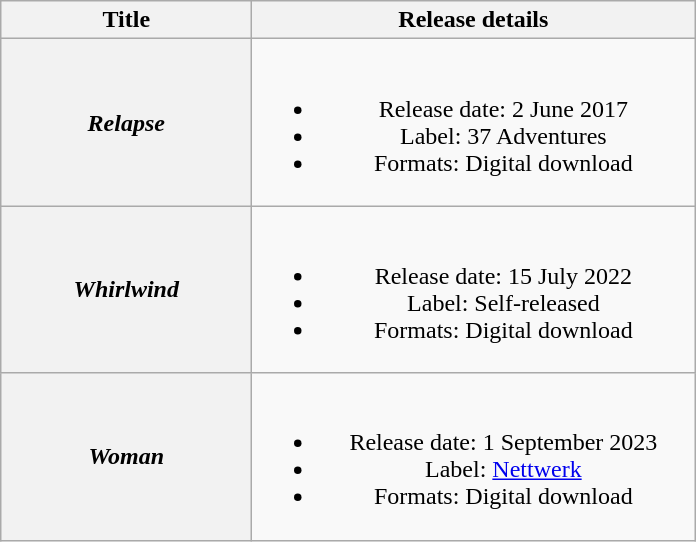<table class="wikitable plainrowheaders" style="text-align:center">
<tr>
<th scope="col" style="width:10em;">Title</th>
<th scope="col" style="width:18em;">Release details</th>
</tr>
<tr>
<th scope="row"><em>Relapse</em></th>
<td><br><ul><li>Release date: 2 June 2017</li><li>Label: 37 Adventures</li><li>Formats: Digital download</li></ul></td>
</tr>
<tr>
<th scope="row"><em>Whirlwind</em></th>
<td><br><ul><li>Release date: 15 July 2022</li><li>Label: Self-released</li><li>Formats: Digital download</li></ul></td>
</tr>
<tr>
<th scope="row"><em>Woman</em></th>
<td><br><ul><li>Release date: 1 September 2023</li><li>Label: <a href='#'>Nettwerk</a></li><li>Formats: Digital download</li></ul></td>
</tr>
</table>
